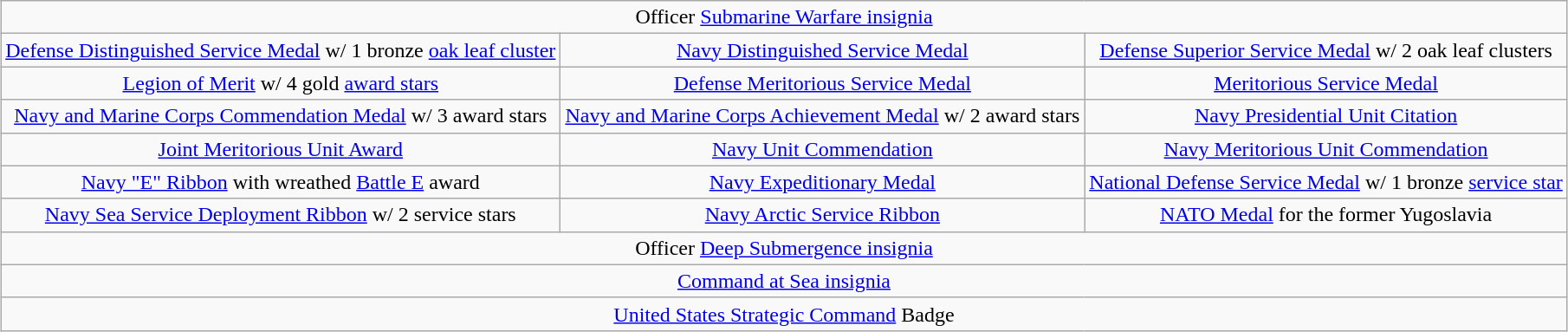<table class="wikitable" style="margin:1em auto; text-align:center;">
<tr>
<td colspan="3">Officer <a href='#'>Submarine Warfare insignia</a></td>
</tr>
<tr>
<td><a href='#'>Defense Distinguished Service Medal</a> w/ 1 bronze <a href='#'>oak leaf cluster</a></td>
<td><a href='#'>Navy Distinguished Service Medal</a></td>
<td><a href='#'>Defense Superior Service Medal</a> w/ 2 oak leaf clusters</td>
</tr>
<tr>
<td><a href='#'>Legion of Merit</a> w/ 4 gold <a href='#'>award stars</a></td>
<td><a href='#'>Defense Meritorious Service Medal</a></td>
<td><a href='#'>Meritorious Service Medal</a></td>
</tr>
<tr>
<td><a href='#'>Navy and Marine Corps Commendation Medal</a> w/ 3 award stars</td>
<td><a href='#'>Navy and Marine Corps Achievement Medal</a> w/ 2 award stars</td>
<td><a href='#'>Navy Presidential Unit Citation</a></td>
</tr>
<tr>
<td><a href='#'>Joint Meritorious Unit Award</a></td>
<td><a href='#'>Navy Unit Commendation</a></td>
<td><a href='#'>Navy Meritorious Unit Commendation</a></td>
</tr>
<tr>
<td><a href='#'>Navy "E" Ribbon</a> with wreathed <a href='#'>Battle E</a> award</td>
<td><a href='#'>Navy Expeditionary Medal</a></td>
<td><a href='#'>National Defense Service Medal</a> w/ 1 bronze <a href='#'>service star</a></td>
</tr>
<tr>
<td><a href='#'>Navy Sea Service Deployment Ribbon</a> w/ 2 service stars</td>
<td><a href='#'>Navy Arctic Service Ribbon</a></td>
<td><a href='#'>NATO Medal</a> for the former Yugoslavia</td>
</tr>
<tr>
<td colspan="3">Officer <a href='#'>Deep Submergence insignia</a></td>
</tr>
<tr>
<td colspan="3"><a href='#'>Command at Sea insignia</a></td>
</tr>
<tr>
<td colspan="3"><a href='#'>United States Strategic Command</a> Badge</td>
</tr>
</table>
